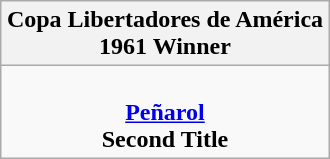<table class="wikitable" style="text-align: center; margin: 0 auto;">
<tr>
<th>Copa Libertadores de América<br>1961 Winner</th>
</tr>
<tr>
<td><br><strong><a href='#'>Peñarol</a></strong><br><strong>Second Title</strong></td>
</tr>
</table>
